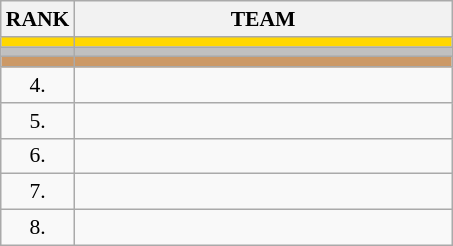<table class="wikitable" style="border-collapse: collapse; font-size: 90%;">
<tr>
<th>RANK</th>
<th align="left" style="width: 17em">TEAM</th>
</tr>
<tr bgcolor=gold>
<td align="center"></td>
<td></td>
</tr>
<tr bgcolor=silver>
<td align="center"></td>
<td></td>
</tr>
<tr bgcolor=cc9966>
<td align="center"></td>
<td></td>
</tr>
<tr>
<td align="center">4.</td>
<td></td>
</tr>
<tr>
<td align="center">5.</td>
<td></td>
</tr>
<tr>
<td align="center">6.</td>
<td></td>
</tr>
<tr>
<td align="center">7.</td>
<td></td>
</tr>
<tr>
<td align="center">8.</td>
<td></td>
</tr>
</table>
